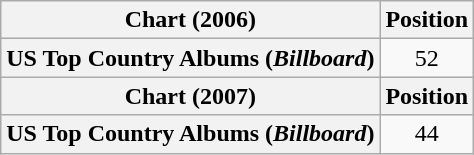<table class="wikitable plainrowheaders" style="text-align:center">
<tr>
<th scope="col">Chart (2006)</th>
<th scope="col">Position</th>
</tr>
<tr>
<th scope="row">US Top Country Albums (<em>Billboard</em>)</th>
<td>52</td>
</tr>
<tr>
<th scope="col">Chart (2007)</th>
<th scope="col">Position</th>
</tr>
<tr>
<th scope="row">US Top Country Albums (<em>Billboard</em>)</th>
<td>44</td>
</tr>
</table>
